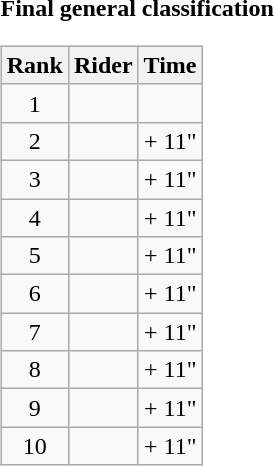<table>
<tr>
<td><strong>Final general classification</strong><br><table class="wikitable">
<tr>
<th scope="col">Rank</th>
<th scope="col">Rider</th>
<th scope="col">Time</th>
</tr>
<tr>
<td style="text-align:center;">1</td>
<td></td>
<td style="text-align:right;"></td>
</tr>
<tr>
<td style="text-align:center;">2</td>
<td></td>
<td style="text-align:right;">+ 11"</td>
</tr>
<tr>
<td style="text-align:center;">3</td>
<td></td>
<td style="text-align:right;">+ 11"</td>
</tr>
<tr>
<td style="text-align:center;">4</td>
<td></td>
<td style="text-align:right;">+ 11"</td>
</tr>
<tr>
<td style="text-align:center;">5</td>
<td></td>
<td style="text-align:right;">+ 11"</td>
</tr>
<tr>
<td style="text-align:center;">6</td>
<td></td>
<td style="text-align:right;">+ 11"</td>
</tr>
<tr>
<td style="text-align:center;">7</td>
<td></td>
<td style="text-align:right;">+ 11"</td>
</tr>
<tr>
<td style="text-align:center;">8</td>
<td></td>
<td style="text-align:right;">+ 11"</td>
</tr>
<tr>
<td style="text-align:center;">9</td>
<td></td>
<td style="text-align:right;">+ 11"</td>
</tr>
<tr>
<td style="text-align:center;">10</td>
<td></td>
<td style="text-align:right;">+ 11"</td>
</tr>
</table>
</td>
</tr>
</table>
